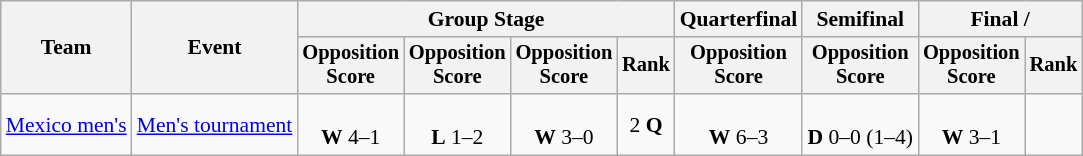<table class="wikitable" style="font-size:90%">
<tr>
<th rowspan=2>Team</th>
<th rowspan=2>Event</th>
<th colspan=4>Group Stage</th>
<th>Quarterfinal</th>
<th>Semifinal</th>
<th colspan=2>Final / </th>
</tr>
<tr style="font-size:95%">
<th>Opposition<br>Score</th>
<th>Opposition<br>Score</th>
<th>Opposition<br>Score</th>
<th>Rank</th>
<th>Opposition<br>Score</th>
<th>Opposition<br>Score</th>
<th>Opposition<br>Score</th>
<th>Rank</th>
</tr>
<tr align=center>
<td align=left><a href='#'>Mexico men's</a></td>
<td align=left><a href='#'>Men's tournament</a></td>
<td><br><strong>W</strong> 4–1</td>
<td><br><strong>L</strong> 1–2</td>
<td><br><strong>W</strong> 3–0</td>
<td>2 <strong>Q</strong></td>
<td><br><strong>W</strong> 6–3</td>
<td><br><strong>D</strong> 0–0 (1–4)</td>
<td><br><strong>W</strong> 3–1</td>
<td></td>
</tr>
</table>
